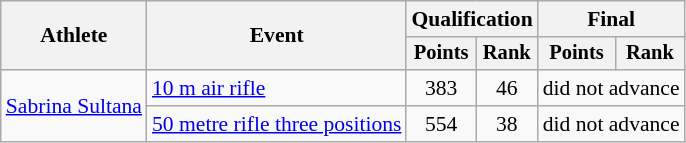<table class="wikitable" style="font-size:90%">
<tr>
<th rowspan="2">Athlete</th>
<th rowspan="2">Event</th>
<th colspan=2>Qualification</th>
<th colspan=2>Final</th>
</tr>
<tr style="font-size:95%">
<th>Points</th>
<th>Rank</th>
<th>Points</th>
<th>Rank</th>
</tr>
<tr align=center>
<td align=left rowspan=2><a href='#'>Sabrina Sultana</a></td>
<td align=left><a href='#'>10 m air rifle</a></td>
<td>383</td>
<td>46</td>
<td colspan=2>did not advance</td>
</tr>
<tr align=center>
<td align=left><a href='#'>50 metre rifle three positions</a></td>
<td>554</td>
<td>38</td>
<td colspan=2>did not advance</td>
</tr>
</table>
